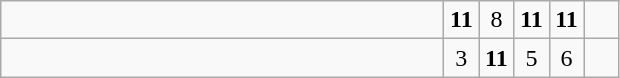<table class="wikitable">
<tr>
<td style="width:18em"><strong></strong></td>
<td align=center style="width:1em"><strong>11</strong></td>
<td align=center style="width:1em">8</td>
<td align=center style="width:1em"><strong>11</strong></td>
<td align=center style="width:1em"><strong>11</strong></td>
<td align=center style="width:1em"></td>
</tr>
<tr>
<td style="width:18em"><strong></strong></td>
<td align=center style="width:1em">3</td>
<td align=center style="width:1em"><strong>11</strong></td>
<td align=center style="width:1em">5</td>
<td align=center style="width:1em">6</td>
<td align=center style="width:1em"></td>
</tr>
</table>
